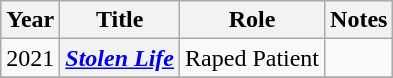<table class="wikitable sortable plainrowheaders">
<tr>
<th scope="col">Year</th>
<th scope="col">Title</th>
<th scope="col">Role</th>
<th scope="col" class="unsortable">Notes</th>
</tr>
<tr>
<td>2021</td>
<th scope="row"><em><a href='#'>Stolen Life</a></em></th>
<td>Raped Patient</td>
<td></td>
</tr>
<tr>
</tr>
</table>
